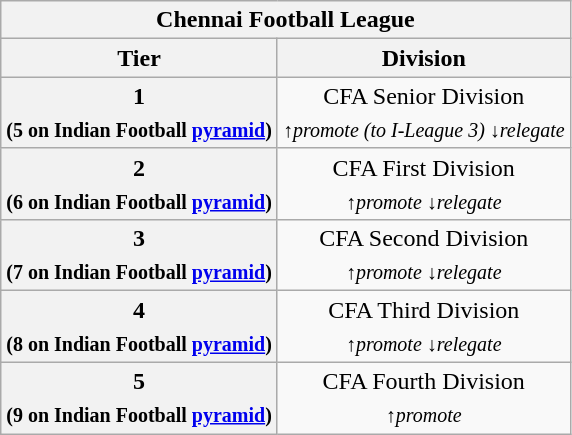<table class="wikitable" style="text-align:center;">
<tr>
<th colspan="2">Chennai Football League</th>
</tr>
<tr>
<th>Tier</th>
<th>Division</th>
</tr>
<tr>
<th>1<br><sub>(5 on Indian Football <a href='#'>pyramid</a>)</sub></th>
<td>CFA Senior Division<br><em><sub>↑promote (to I-League 3) ↓relegate</sub></em></td>
</tr>
<tr>
<th>2<br><sub>(6 on Indian Football <a href='#'>pyramid</a>)</sub></th>
<td>CFA First Division<br><em><sub>↑promote ↓relegate</sub></em></td>
</tr>
<tr>
<th>3<br><sub>(7 on Indian Football <a href='#'>pyramid</a>)</sub></th>
<td>CFA Second Division<br><em><sub>↑promote ↓relegate</sub></em></td>
</tr>
<tr>
<th>4<br><sub>(8 on Indian Football <a href='#'>pyramid</a>)</sub></th>
<td>CFA Third Division<br><em><sub>↑promote ↓relegate</sub></em></td>
</tr>
<tr>
<th>5<br><sub>(9 on Indian Football <a href='#'>pyramid</a>)</sub></th>
<td>CFA Fourth Division<br><em><sub>↑promote</sub></em></td>
</tr>
</table>
